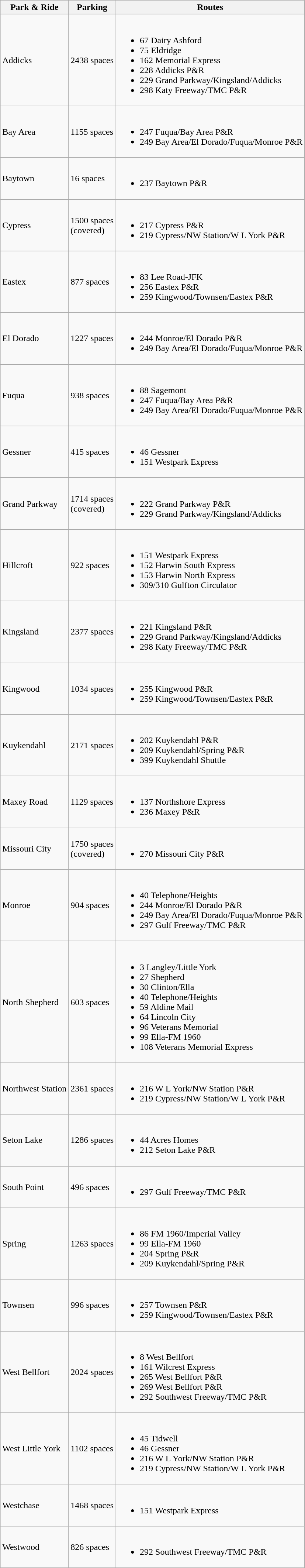<table class="wikitable mw-collapsible mw-collapsed">
<tr>
<th>Park & Ride</th>
<th>Parking</th>
<th>Routes</th>
</tr>
<tr>
<td>Addicks</td>
<td>2438 spaces</td>
<td><br><ul><li>67 Dairy Ashford</li><li>75 Eldridge</li><li>162 Memorial Express</li><li>228 Addicks P&R</li><li>229 Grand Parkway/Kingsland/Addicks</li><li>298 Katy Freeway/TMC P&R</li></ul></td>
</tr>
<tr>
<td>Bay Area</td>
<td>1155 spaces</td>
<td><br><ul><li>247 Fuqua/Bay Area P&R</li><li>249 Bay Area/El Dorado/Fuqua/Monroe P&R</li></ul></td>
</tr>
<tr>
<td>Baytown</td>
<td>16 spaces</td>
<td><br><ul><li>237 Baytown P&R</li></ul></td>
</tr>
<tr>
<td>Cypress</td>
<td>1500 spaces<br>(covered)</td>
<td><br><ul><li>217 Cypress P&R</li><li>219 Cypress/NW Station/W L York P&R</li></ul></td>
</tr>
<tr>
<td>Eastex</td>
<td>877 spaces</td>
<td><br><ul><li>83 Lee Road-JFK</li><li>256 Eastex P&R</li><li>259 Kingwood/Townsen/Eastex P&R</li></ul></td>
</tr>
<tr>
<td>El Dorado</td>
<td>1227 spaces</td>
<td><br><ul><li>244 Monroe/El Dorado P&R</li><li>249 Bay Area/El Dorado/Fuqua/Monroe P&R</li></ul></td>
</tr>
<tr>
<td>Fuqua</td>
<td>938 spaces</td>
<td><br><ul><li>88 Sagemont</li><li>247 Fuqua/Bay Area P&R</li><li>249 Bay Area/El Dorado/Fuqua/Monroe P&R</li></ul></td>
</tr>
<tr>
<td>Gessner</td>
<td>415 spaces</td>
<td><br><ul><li>46 Gessner</li><li>151 Westpark Express</li></ul></td>
</tr>
<tr>
<td>Grand Parkway</td>
<td>1714 spaces<br>(covered)</td>
<td><br><ul><li>222 Grand Parkway P&R</li><li>229 Grand Parkway/Kingsland/Addicks</li></ul></td>
</tr>
<tr>
<td>Hillcroft</td>
<td>922 spaces</td>
<td><br><ul><li>151 Westpark Express</li><li>152 Harwin South Express</li><li>153 Harwin North Express</li><li>309/310 Gulfton Circulator</li></ul></td>
</tr>
<tr>
<td>Kingsland</td>
<td>2377 spaces</td>
<td><br><ul><li>221 Kingsland P&R</li><li>229 Grand Parkway/Kingsland/Addicks</li><li>298 Katy Freeway/TMC P&R</li></ul></td>
</tr>
<tr>
<td>Kingwood</td>
<td>1034 spaces</td>
<td><br><ul><li>255 Kingwood P&R</li><li>259 Kingwood/Townsen/Eastex P&R</li></ul></td>
</tr>
<tr>
<td>Kuykendahl</td>
<td>2171 spaces</td>
<td><br><ul><li>202 Kuykendahl P&R</li><li>209 Kuykendahl/Spring P&R</li><li>399 Kuykendahl Shuttle</li></ul></td>
</tr>
<tr>
<td>Maxey Road</td>
<td>1129 spaces</td>
<td><br><ul><li>137 Northshore Express</li><li>236 Maxey P&R</li></ul></td>
</tr>
<tr>
<td>Missouri City</td>
<td>1750 spaces<br>(covered)</td>
<td><br><ul><li>270 Missouri City P&R</li></ul></td>
</tr>
<tr>
<td>Monroe</td>
<td>904 spaces</td>
<td><br><ul><li>40 Telephone/Heights</li><li>244 Monroe/El Dorado P&R</li><li>249 Bay Area/El Dorado/Fuqua/Monroe P&R</li><li>297 Gulf Freeway/TMC P&R</li></ul></td>
</tr>
<tr>
<td>North Shepherd</td>
<td>603 spaces</td>
<td><br><ul><li>3 Langley/Little York</li><li>27 Shepherd</li><li>30 Clinton/Ella</li><li>40 Telephone/Heights</li><li>59 Aldine Mail</li><li>64 Lincoln City</li><li>96 Veterans Memorial</li><li>99 Ella-FM 1960</li><li>108 Veterans Memorial Express</li></ul></td>
</tr>
<tr>
<td>Northwest Station</td>
<td>2361 spaces</td>
<td><br><ul><li>216 W L York/NW Station P&R</li><li>219 Cypress/NW Station/W L York P&R</li></ul></td>
</tr>
<tr>
<td>Seton Lake</td>
<td>1286 spaces</td>
<td><br><ul><li>44 Acres Homes</li><li>212 Seton Lake P&R</li></ul></td>
</tr>
<tr>
<td>South Point</td>
<td>496 spaces</td>
<td><br><ul><li>297 Gulf Freeway/TMC P&R</li></ul></td>
</tr>
<tr>
<td>Spring</td>
<td>1263 spaces</td>
<td><br><ul><li>86 FM 1960/Imperial Valley</li><li>99 Ella-FM 1960</li><li>204 Spring P&R</li><li>209 Kuykendahl/Spring P&R</li></ul></td>
</tr>
<tr>
<td>Townsen</td>
<td>996 spaces</td>
<td><br><ul><li>257 Townsen P&R</li><li>259 Kingwood/Townsen/Eastex P&R</li></ul></td>
</tr>
<tr>
<td>West Bellfort</td>
<td>2024 spaces</td>
<td><br><ul><li>8 West Bellfort</li><li>161 Wilcrest Express</li><li>265 West Bellfort P&R</li><li>269 West Bellfort P&R</li><li>292 Southwest Freeway/TMC P&R</li></ul></td>
</tr>
<tr>
<td>West Little York</td>
<td>1102 spaces</td>
<td><br><ul><li>45 Tidwell</li><li>46 Gessner</li><li>216 W L York/NW Station P&R</li><li>219 Cypress/NW Station/W L York P&R</li></ul></td>
</tr>
<tr>
<td>Westchase</td>
<td>1468 spaces</td>
<td><br><ul><li>151 Westpark Express</li></ul></td>
</tr>
<tr>
<td>Westwood</td>
<td>826 spaces</td>
<td><br><ul><li>292 Southwest Freeway/TMC P&R</li></ul></td>
</tr>
</table>
